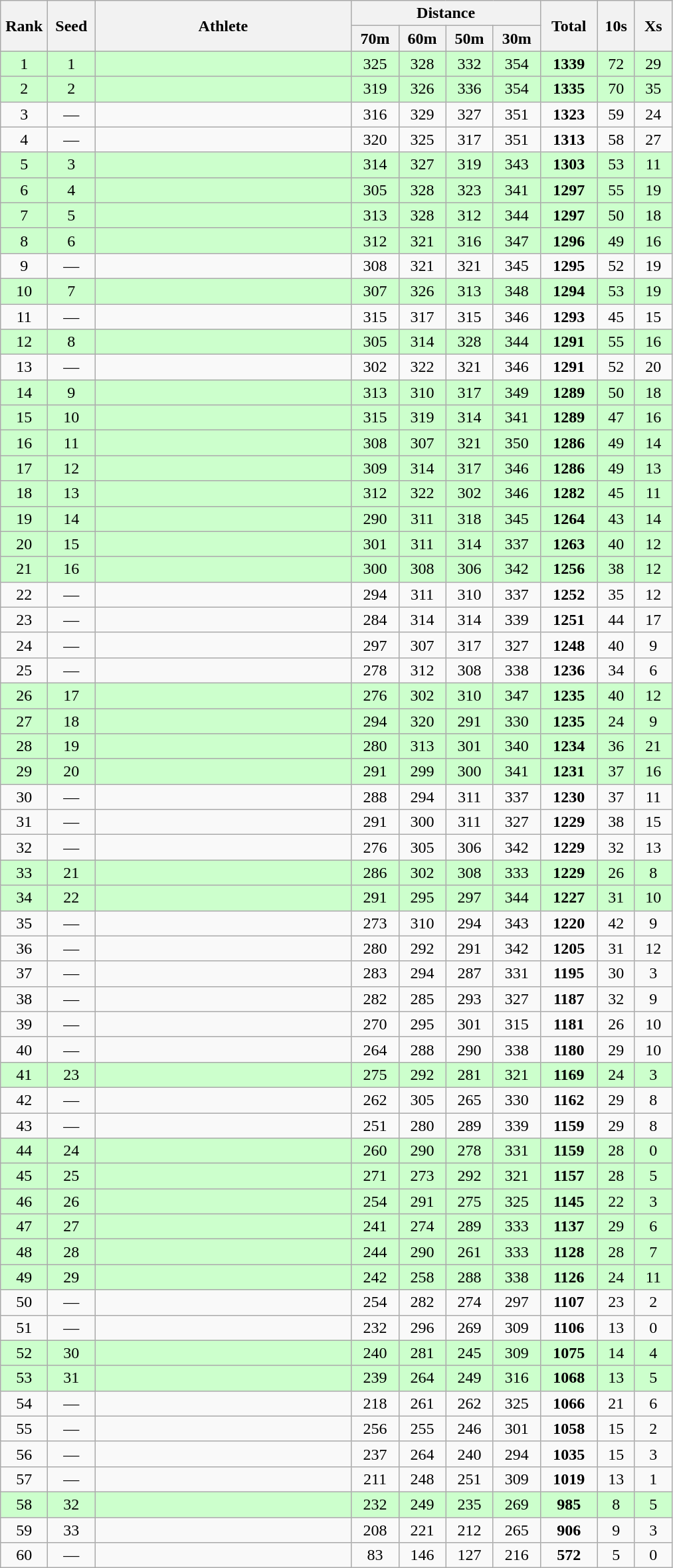<table class="wikitable" style="text-align:center">
<tr>
<th rowspan=2 width=40>Rank</th>
<th rowspan=2 width=40>Seed</th>
<th rowspan=2 width=250>Athlete</th>
<th colspan=4>Distance</th>
<th rowspan=2 width=50>Total</th>
<th rowspan=2 width=30>10s</th>
<th rowspan=2 width=30>Xs</th>
</tr>
<tr>
<th width=40>70m</th>
<th width=40>60m</th>
<th width=40>50m</th>
<th width=40>30m</th>
</tr>
<tr bgcolor="ccffcc">
<td>1</td>
<td>1</td>
<td align=left></td>
<td>325</td>
<td>328</td>
<td>332</td>
<td>354</td>
<td><strong>1339</strong></td>
<td>72</td>
<td>29</td>
</tr>
<tr bgcolor="ccffcc">
<td>2</td>
<td>2</td>
<td align=left></td>
<td>319</td>
<td>326</td>
<td>336</td>
<td>354</td>
<td><strong>1335</strong></td>
<td>70</td>
<td>35</td>
</tr>
<tr>
<td>3</td>
<td>—</td>
<td align=left></td>
<td>316</td>
<td>329</td>
<td>327</td>
<td>351</td>
<td><strong>1323</strong></td>
<td>59</td>
<td>24</td>
</tr>
<tr>
<td>4</td>
<td>—</td>
<td align=left></td>
<td>320</td>
<td>325</td>
<td>317</td>
<td>351</td>
<td><strong>1313</strong></td>
<td>58</td>
<td>27</td>
</tr>
<tr bgcolor="ccffcc">
<td>5</td>
<td>3</td>
<td align=left></td>
<td>314</td>
<td>327</td>
<td>319</td>
<td>343</td>
<td><strong>1303</strong></td>
<td>53</td>
<td>11</td>
</tr>
<tr bgcolor="ccffcc">
<td>6</td>
<td>4</td>
<td align=left></td>
<td>305</td>
<td>328</td>
<td>323</td>
<td>341</td>
<td><strong>1297</strong></td>
<td>55</td>
<td>19</td>
</tr>
<tr bgcolor="ccffcc">
<td>7</td>
<td>5</td>
<td align=left></td>
<td>313</td>
<td>328</td>
<td>312</td>
<td>344</td>
<td><strong>1297</strong></td>
<td>50</td>
<td>18</td>
</tr>
<tr bgcolor="ccffcc">
<td>8</td>
<td>6</td>
<td align=left></td>
<td>312</td>
<td>321</td>
<td>316</td>
<td>347</td>
<td><strong>1296</strong></td>
<td>49</td>
<td>16</td>
</tr>
<tr>
<td>9</td>
<td>—</td>
<td align=left></td>
<td>308</td>
<td>321</td>
<td>321</td>
<td>345</td>
<td><strong>1295</strong></td>
<td>52</td>
<td>19</td>
</tr>
<tr bgcolor="ccffcc">
<td>10</td>
<td>7</td>
<td align=left></td>
<td>307</td>
<td>326</td>
<td>313</td>
<td>348</td>
<td><strong>1294</strong></td>
<td>53</td>
<td>19</td>
</tr>
<tr>
<td>11</td>
<td>—</td>
<td align=left></td>
<td>315</td>
<td>317</td>
<td>315</td>
<td>346</td>
<td><strong>1293</strong></td>
<td>45</td>
<td>15</td>
</tr>
<tr bgcolor="ccffcc">
<td>12</td>
<td>8</td>
<td align=left></td>
<td>305</td>
<td>314</td>
<td>328</td>
<td>344</td>
<td><strong>1291</strong></td>
<td>55</td>
<td>16</td>
</tr>
<tr>
<td>13</td>
<td>—</td>
<td align=left></td>
<td>302</td>
<td>322</td>
<td>321</td>
<td>346</td>
<td><strong>1291</strong></td>
<td>52</td>
<td>20</td>
</tr>
<tr bgcolor="ccffcc">
<td>14</td>
<td>9</td>
<td align=left></td>
<td>313</td>
<td>310</td>
<td>317</td>
<td>349</td>
<td><strong>1289</strong></td>
<td>50</td>
<td>18</td>
</tr>
<tr bgcolor="ccffcc">
<td>15</td>
<td>10</td>
<td align=left></td>
<td>315</td>
<td>319</td>
<td>314</td>
<td>341</td>
<td><strong>1289</strong></td>
<td>47</td>
<td>16</td>
</tr>
<tr bgcolor="ccffcc">
<td>16</td>
<td>11</td>
<td align=left></td>
<td>308</td>
<td>307</td>
<td>321</td>
<td>350</td>
<td><strong>1286</strong></td>
<td>49</td>
<td>14</td>
</tr>
<tr bgcolor="ccffcc">
<td>17</td>
<td>12</td>
<td align=left></td>
<td>309</td>
<td>314</td>
<td>317</td>
<td>346</td>
<td><strong>1286</strong></td>
<td>49</td>
<td>13</td>
</tr>
<tr bgcolor="ccffcc">
<td>18</td>
<td>13</td>
<td align=left></td>
<td>312</td>
<td>322</td>
<td>302</td>
<td>346</td>
<td><strong>1282</strong></td>
<td>45</td>
<td>11</td>
</tr>
<tr bgcolor="ccffcc">
<td>19</td>
<td>14</td>
<td align=left></td>
<td>290</td>
<td>311</td>
<td>318</td>
<td>345</td>
<td><strong>1264</strong></td>
<td>43</td>
<td>14</td>
</tr>
<tr bgcolor="ccffcc">
<td>20</td>
<td>15</td>
<td align=left></td>
<td>301</td>
<td>311</td>
<td>314</td>
<td>337</td>
<td><strong>1263</strong></td>
<td>40</td>
<td>12</td>
</tr>
<tr bgcolor="ccffcc">
<td>21</td>
<td>16</td>
<td align=left></td>
<td>300</td>
<td>308</td>
<td>306</td>
<td>342</td>
<td><strong>1256</strong></td>
<td>38</td>
<td>12</td>
</tr>
<tr>
<td>22</td>
<td>—</td>
<td align=left></td>
<td>294</td>
<td>311</td>
<td>310</td>
<td>337</td>
<td><strong>1252</strong></td>
<td>35</td>
<td>12</td>
</tr>
<tr>
<td>23</td>
<td>—</td>
<td align=left></td>
<td>284</td>
<td>314</td>
<td>314</td>
<td>339</td>
<td><strong>1251</strong></td>
<td>44</td>
<td>17</td>
</tr>
<tr>
<td>24</td>
<td>—</td>
<td align=left></td>
<td>297</td>
<td>307</td>
<td>317</td>
<td>327</td>
<td><strong>1248</strong></td>
<td>40</td>
<td>9</td>
</tr>
<tr>
<td>25</td>
<td>—</td>
<td align=left></td>
<td>278</td>
<td>312</td>
<td>308</td>
<td>338</td>
<td><strong>1236</strong></td>
<td>34</td>
<td>6</td>
</tr>
<tr bgcolor="ccffcc">
<td>26</td>
<td>17</td>
<td align=left></td>
<td>276</td>
<td>302</td>
<td>310</td>
<td>347</td>
<td><strong>1235</strong></td>
<td>40</td>
<td>12</td>
</tr>
<tr bgcolor="ccffcc">
<td>27</td>
<td>18</td>
<td align=left></td>
<td>294</td>
<td>320</td>
<td>291</td>
<td>330</td>
<td><strong>1235</strong></td>
<td>24</td>
<td>9</td>
</tr>
<tr bgcolor="ccffcc">
<td>28</td>
<td>19</td>
<td align=left></td>
<td>280</td>
<td>313</td>
<td>301</td>
<td>340</td>
<td><strong>1234</strong></td>
<td>36</td>
<td>21</td>
</tr>
<tr bgcolor="ccffcc">
<td>29</td>
<td>20</td>
<td align=left></td>
<td>291</td>
<td>299</td>
<td>300</td>
<td>341</td>
<td><strong>1231</strong></td>
<td>37</td>
<td>16</td>
</tr>
<tr>
<td>30</td>
<td>—</td>
<td align=left></td>
<td>288</td>
<td>294</td>
<td>311</td>
<td>337</td>
<td><strong>1230</strong></td>
<td>37</td>
<td>11</td>
</tr>
<tr>
<td>31</td>
<td>—</td>
<td align=left></td>
<td>291</td>
<td>300</td>
<td>311</td>
<td>327</td>
<td><strong>1229</strong></td>
<td>38</td>
<td>15</td>
</tr>
<tr>
<td>32</td>
<td>—</td>
<td align=left></td>
<td>276</td>
<td>305</td>
<td>306</td>
<td>342</td>
<td><strong>1229</strong></td>
<td>32</td>
<td>13</td>
</tr>
<tr bgcolor="ccffcc">
<td>33</td>
<td>21</td>
<td align=left></td>
<td>286</td>
<td>302</td>
<td>308</td>
<td>333</td>
<td><strong>1229</strong></td>
<td>26</td>
<td>8</td>
</tr>
<tr bgcolor="ccffcc">
<td>34</td>
<td>22</td>
<td align=left></td>
<td>291</td>
<td>295</td>
<td>297</td>
<td>344</td>
<td><strong>1227</strong></td>
<td>31</td>
<td>10</td>
</tr>
<tr>
<td>35</td>
<td>—</td>
<td align=left></td>
<td>273</td>
<td>310</td>
<td>294</td>
<td>343</td>
<td><strong>1220</strong></td>
<td>42</td>
<td>9</td>
</tr>
<tr>
<td>36</td>
<td>—</td>
<td align=left></td>
<td>280</td>
<td>292</td>
<td>291</td>
<td>342</td>
<td><strong>1205</strong></td>
<td>31</td>
<td>12</td>
</tr>
<tr>
<td>37</td>
<td>—</td>
<td align=left></td>
<td>283</td>
<td>294</td>
<td>287</td>
<td>331</td>
<td><strong>1195</strong></td>
<td>30</td>
<td>3</td>
</tr>
<tr>
<td>38</td>
<td>—</td>
<td align=left></td>
<td>282</td>
<td>285</td>
<td>293</td>
<td>327</td>
<td><strong>1187</strong></td>
<td>32</td>
<td>9</td>
</tr>
<tr>
<td>39</td>
<td>—</td>
<td align=left></td>
<td>270</td>
<td>295</td>
<td>301</td>
<td>315</td>
<td><strong>1181</strong></td>
<td>26</td>
<td>10</td>
</tr>
<tr>
<td>40</td>
<td>—</td>
<td align=left></td>
<td>264</td>
<td>288</td>
<td>290</td>
<td>338</td>
<td><strong>1180</strong></td>
<td>29</td>
<td>10</td>
</tr>
<tr bgcolor="ccffcc">
<td>41</td>
<td>23</td>
<td align=left></td>
<td>275</td>
<td>292</td>
<td>281</td>
<td>321</td>
<td><strong>1169</strong></td>
<td>24</td>
<td>3</td>
</tr>
<tr>
<td>42</td>
<td>—</td>
<td align=left></td>
<td>262</td>
<td>305</td>
<td>265</td>
<td>330</td>
<td><strong>1162</strong></td>
<td>29</td>
<td>8</td>
</tr>
<tr>
<td>43</td>
<td>—</td>
<td align=left></td>
<td>251</td>
<td>280</td>
<td>289</td>
<td>339</td>
<td><strong>1159</strong></td>
<td>29</td>
<td>8</td>
</tr>
<tr bgcolor="ccffcc">
<td>44</td>
<td>24</td>
<td align=left></td>
<td>260</td>
<td>290</td>
<td>278</td>
<td>331</td>
<td><strong>1159</strong></td>
<td>28</td>
<td>0</td>
</tr>
<tr bgcolor="ccffcc">
<td>45</td>
<td>25</td>
<td align=left></td>
<td>271</td>
<td>273</td>
<td>292</td>
<td>321</td>
<td><strong>1157</strong></td>
<td>28</td>
<td>5</td>
</tr>
<tr bgcolor="ccffcc">
<td>46</td>
<td>26</td>
<td align=left></td>
<td>254</td>
<td>291</td>
<td>275</td>
<td>325</td>
<td><strong>1145</strong></td>
<td>22</td>
<td>3</td>
</tr>
<tr bgcolor="ccffcc">
<td>47</td>
<td>27</td>
<td align=left></td>
<td>241</td>
<td>274</td>
<td>289</td>
<td>333</td>
<td><strong>1137</strong></td>
<td>29</td>
<td>6</td>
</tr>
<tr bgcolor="ccffcc">
<td>48</td>
<td>28</td>
<td align=left></td>
<td>244</td>
<td>290</td>
<td>261</td>
<td>333</td>
<td><strong>1128</strong></td>
<td>28</td>
<td>7</td>
</tr>
<tr bgcolor="ccffcc">
<td>49</td>
<td>29</td>
<td align=left></td>
<td>242</td>
<td>258</td>
<td>288</td>
<td>338</td>
<td><strong>1126</strong></td>
<td>24</td>
<td>11</td>
</tr>
<tr>
<td>50</td>
<td>—</td>
<td align=left></td>
<td>254</td>
<td>282</td>
<td>274</td>
<td>297</td>
<td><strong>1107</strong></td>
<td>23</td>
<td>2</td>
</tr>
<tr>
<td>51</td>
<td>—</td>
<td align=left></td>
<td>232</td>
<td>296</td>
<td>269</td>
<td>309</td>
<td><strong>1106</strong></td>
<td>13</td>
<td>0</td>
</tr>
<tr bgcolor="ccffcc">
<td>52</td>
<td>30</td>
<td align=left></td>
<td>240</td>
<td>281</td>
<td>245</td>
<td>309</td>
<td><strong>1075</strong></td>
<td>14</td>
<td>4</td>
</tr>
<tr bgcolor="ccffcc">
<td>53</td>
<td>31</td>
<td align=left></td>
<td>239</td>
<td>264</td>
<td>249</td>
<td>316</td>
<td><strong>1068</strong></td>
<td>13</td>
<td>5</td>
</tr>
<tr>
<td>54</td>
<td>—</td>
<td align=left></td>
<td>218</td>
<td>261</td>
<td>262</td>
<td>325</td>
<td><strong>1066</strong></td>
<td>21</td>
<td>6</td>
</tr>
<tr>
<td>55</td>
<td>—</td>
<td align=left></td>
<td>256</td>
<td>255</td>
<td>246</td>
<td>301</td>
<td><strong>1058</strong></td>
<td>15</td>
<td>2</td>
</tr>
<tr>
<td>56</td>
<td>—</td>
<td align=left></td>
<td>237</td>
<td>264</td>
<td>240</td>
<td>294</td>
<td><strong>1035</strong></td>
<td>15</td>
<td>3</td>
</tr>
<tr>
<td>57</td>
<td>—</td>
<td align=left></td>
<td>211</td>
<td>248</td>
<td>251</td>
<td>309</td>
<td><strong>1019</strong></td>
<td>13</td>
<td>1</td>
</tr>
<tr bgcolor="ccffcc">
<td>58</td>
<td>32</td>
<td align=left></td>
<td>232</td>
<td>249</td>
<td>235</td>
<td>269</td>
<td><strong>985</strong></td>
<td>8</td>
<td>5</td>
</tr>
<tr>
<td>59</td>
<td>33</td>
<td align=left></td>
<td>208</td>
<td>221</td>
<td>212</td>
<td>265</td>
<td><strong>906</strong></td>
<td>9</td>
<td>3</td>
</tr>
<tr>
<td>60</td>
<td>—</td>
<td align=left></td>
<td>83</td>
<td>146</td>
<td>127</td>
<td>216</td>
<td><strong>572</strong></td>
<td>5</td>
<td>0</td>
</tr>
</table>
